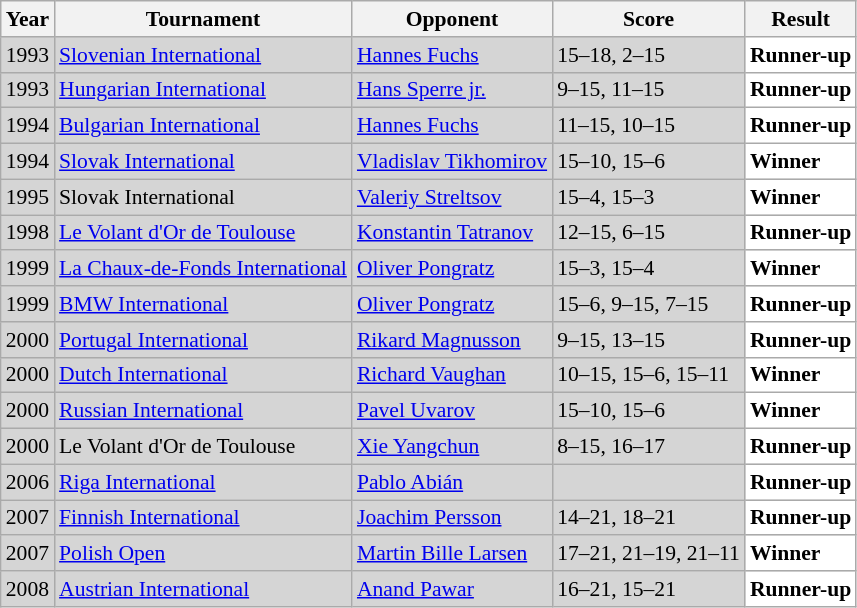<table class="sortable wikitable" style="font-size: 90%;">
<tr>
<th>Year</th>
<th>Tournament</th>
<th>Opponent</th>
<th>Score</th>
<th>Result</th>
</tr>
<tr style="background:#D5D5D5">
<td align="center">1993</td>
<td align="left"><a href='#'>Slovenian International</a></td>
<td align="left"> <a href='#'>Hannes Fuchs</a></td>
<td align="left">15–18, 2–15</td>
<td style="text-align:left; background:white"> <strong>Runner-up</strong></td>
</tr>
<tr style="background:#D5D5D5">
<td align="center">1993</td>
<td align="left"><a href='#'>Hungarian International</a></td>
<td align="left"> <a href='#'>Hans Sperre jr.</a></td>
<td align="left">9–15, 11–15</td>
<td style="text-align:left; background:white"> <strong>Runner-up</strong></td>
</tr>
<tr style="background:#D5D5D5">
<td align="center">1994</td>
<td align="left"><a href='#'>Bulgarian International</a></td>
<td align="left"> <a href='#'>Hannes Fuchs</a></td>
<td align="left">11–15, 10–15</td>
<td style="text-align:left; background:white"> <strong>Runner-up</strong></td>
</tr>
<tr style="background:#D5D5D5">
<td align="center">1994</td>
<td align="left"><a href='#'>Slovak International</a></td>
<td align="left"> <a href='#'>Vladislav Tikhomirov</a></td>
<td align="left">15–10, 15–6</td>
<td style="text-align:left; background:white"> <strong>Winner</strong></td>
</tr>
<tr style="background:#D5D5D5">
<td align="center">1995</td>
<td align="left">Slovak International</td>
<td align="left"> <a href='#'>Valeriy Streltsov</a></td>
<td align="left">15–4, 15–3</td>
<td style="text-align:left; background:white"> <strong>Winner</strong></td>
</tr>
<tr style="background:#D5D5D5">
<td align="center">1998</td>
<td align="left"><a href='#'>Le Volant d'Or de Toulouse</a></td>
<td align="left"> <a href='#'>Konstantin Tatranov</a></td>
<td align="left">12–15, 6–15</td>
<td style="text-align:left; background:white"> <strong>Runner-up</strong></td>
</tr>
<tr style="background:#D5D5D5">
<td align="center">1999</td>
<td align="left"><a href='#'>La Chaux-de-Fonds International</a></td>
<td align="left"> <a href='#'>Oliver Pongratz</a></td>
<td align="left">15–3, 15–4</td>
<td style="text-align:left; background:white"> <strong>Winner</strong></td>
</tr>
<tr style="background:#D5D5D5">
<td align="center">1999</td>
<td align="left"><a href='#'>BMW International</a></td>
<td align="left"> <a href='#'>Oliver Pongratz</a></td>
<td align="left">15–6, 9–15, 7–15</td>
<td style="text-align:left; background:white"> <strong>Runner-up</strong></td>
</tr>
<tr style="background:#D5D5D5">
<td align="center">2000</td>
<td align="left"><a href='#'>Portugal International</a></td>
<td align="left"> <a href='#'>Rikard Magnusson</a></td>
<td align="left">9–15, 13–15</td>
<td style="text-align:left; background:white"> <strong>Runner-up</strong></td>
</tr>
<tr style="background:#D5D5D5">
<td align="center">2000</td>
<td align="left"><a href='#'>Dutch International</a></td>
<td align="left"> <a href='#'>Richard Vaughan</a></td>
<td align="left">10–15, 15–6, 15–11</td>
<td style="text-align:left; background:white"> <strong>Winner</strong></td>
</tr>
<tr style="background:#D5D5D5">
<td align="center">2000</td>
<td align="left"><a href='#'>Russian International</a></td>
<td align="left"> <a href='#'>Pavel Uvarov</a></td>
<td align="left">15–10, 15–6</td>
<td style="text-align:left; background:white"> <strong>Winner</strong></td>
</tr>
<tr style="background:#D5D5D5">
<td align="center">2000</td>
<td align="left">Le Volant d'Or de Toulouse</td>
<td align="left"> <a href='#'>Xie Yangchun</a></td>
<td align="left">8–15, 16–17</td>
<td style="text-align:left; background:white"> <strong>Runner-up</strong></td>
</tr>
<tr style="background:#D5D5D5">
<td align="center">2006</td>
<td align="left"><a href='#'>Riga International</a></td>
<td align="left"> <a href='#'>Pablo Abián</a></td>
<td align="left"></td>
<td style="text-align:left; background:white"> <strong>Runner-up</strong></td>
</tr>
<tr style="background:#D5D5D5">
<td align="center">2007</td>
<td align="left"><a href='#'>Finnish International</a></td>
<td align="left"> <a href='#'>Joachim Persson</a></td>
<td align="left">14–21, 18–21</td>
<td style="text-align:left; background:white"> <strong>Runner-up</strong></td>
</tr>
<tr style="background:#D5D5D5">
<td align="center">2007</td>
<td align="left"><a href='#'>Polish Open</a></td>
<td align="left"> <a href='#'>Martin Bille Larsen</a></td>
<td align="left">17–21, 21–19, 21–11</td>
<td style="text-align:left; background:white"> <strong>Winner</strong></td>
</tr>
<tr style="background:#D5D5D5">
<td align="center">2008</td>
<td align="left"><a href='#'>Austrian International</a></td>
<td align="left"> <a href='#'>Anand Pawar</a></td>
<td align="left">16–21, 15–21</td>
<td style="text-align:left; background:white"> <strong>Runner-up</strong></td>
</tr>
</table>
